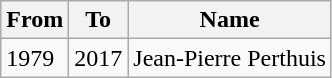<table class="wikitable">
<tr>
<th>From</th>
<th>To</th>
<th>Name</th>
</tr>
<tr>
<td>1979</td>
<td>2017</td>
<td>Jean-Pierre Perthuis</td>
</tr>
</table>
